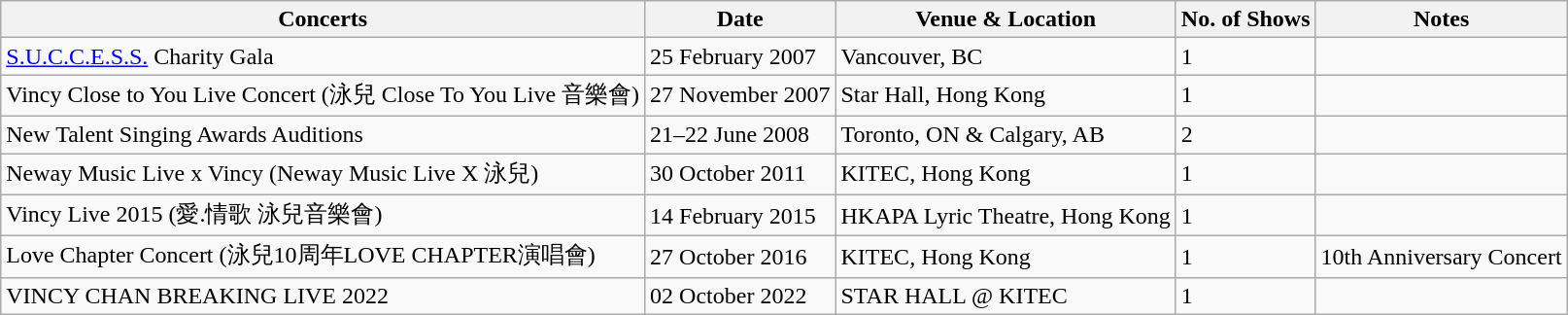<table class="wikitable">
<tr>
<th>Concerts</th>
<th>Date</th>
<th>Venue & Location</th>
<th>No. of Shows</th>
<th>Notes</th>
</tr>
<tr>
<td><a href='#'>S.U.C.C.E.S.S.</a> Charity Gala</td>
<td>25 February 2007</td>
<td>Vancouver, BC</td>
<td>1</td>
<td></td>
</tr>
<tr>
<td>Vincy Close to You Live Concert (泳兒 Close To You Live 音樂會)</td>
<td>27 November 2007</td>
<td>Star Hall, Hong Kong</td>
<td>1</td>
<td></td>
</tr>
<tr>
<td>New Talent Singing Awards Auditions</td>
<td>21–22 June 2008</td>
<td>Toronto, ON & Calgary, AB</td>
<td>2</td>
<td></td>
</tr>
<tr>
<td>Neway Music Live x Vincy (Neway Music Live X 泳兒)</td>
<td>30 October 2011</td>
<td>KITEC, Hong Kong</td>
<td>1</td>
<td></td>
</tr>
<tr>
<td>Vincy Live 2015 (愛.情歌 泳兒音樂會)</td>
<td>14 February 2015</td>
<td>HKAPA Lyric Theatre, Hong Kong</td>
<td>1</td>
<td></td>
</tr>
<tr>
<td>Love Chapter Concert (泳兒10周年LOVE CHAPTER演唱會)</td>
<td>27 October 2016</td>
<td>KITEC, Hong Kong</td>
<td>1</td>
<td>10th Anniversary Concert</td>
</tr>
<tr>
<td>VINCY CHAN BREAKING LIVE 2022</td>
<td>02 October 2022</td>
<td>STAR HALL @ KITEC</td>
<td>1</td>
<td></td>
</tr>
</table>
